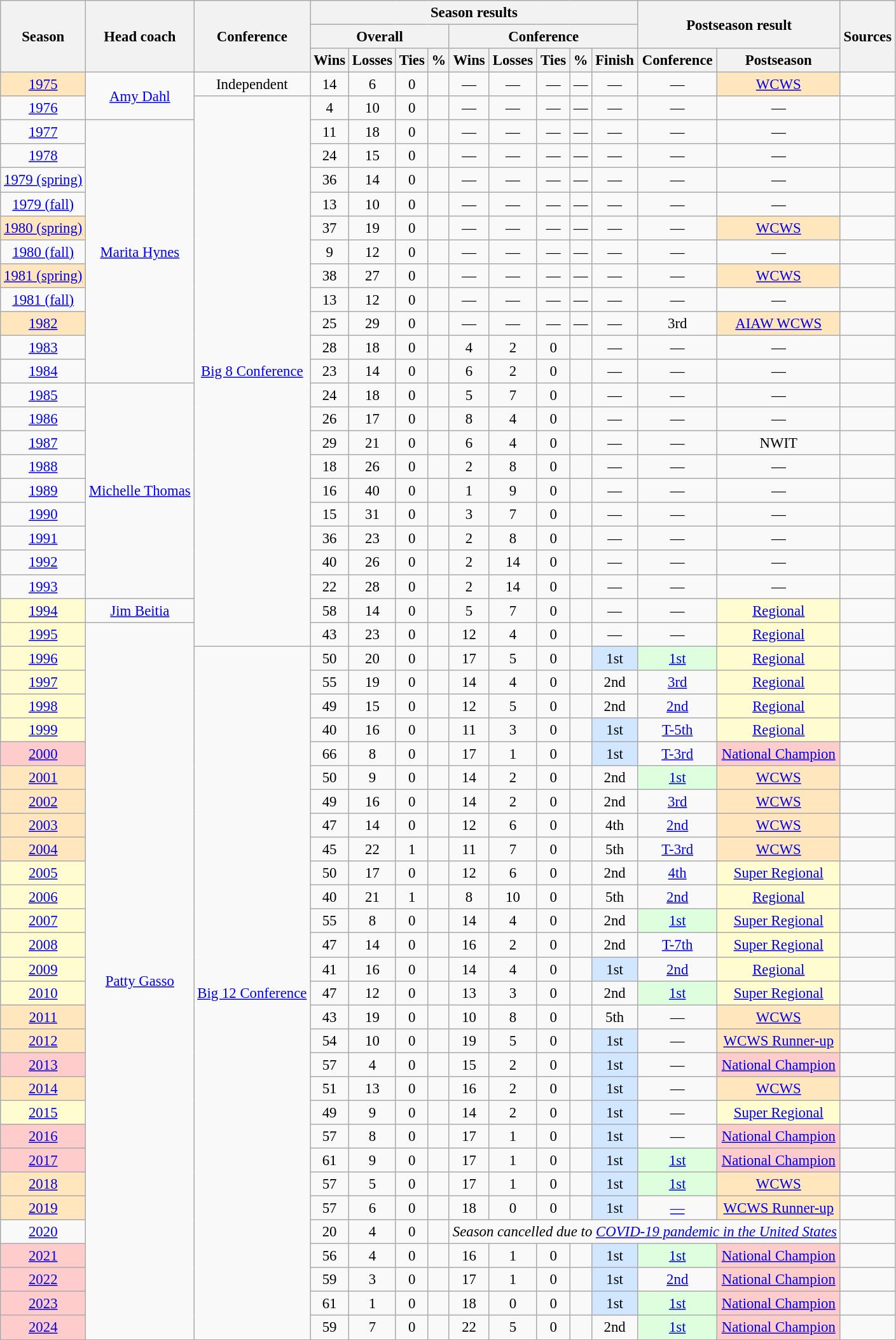<table class="wikitable" style="font-size: 95%; text-align:center;">
<tr>
<th rowspan="3">Season</th>
<th rowspan="3">Head coach</th>
<th rowspan="3">Conference</th>
<th colspan="9">Season results</th>
<th colspan="2" rowspan="2">Postseason result<br></th>
<th rowspan="3">Sources</th>
</tr>
<tr>
<th colspan="4">Overall</th>
<th colspan="5">Conference</th>
</tr>
<tr>
<th>Wins</th>
<th>Losses</th>
<th>Ties</th>
<th>%</th>
<th>Wins</th>
<th>Losses</th>
<th>Ties</th>
<th>%</th>
<th>Finish</th>
<th>Conference</th>
<th>Postseason</th>
</tr>
<tr>
<td bgcolor=FFE6BD><a href='#'>1975</a></td>
<td rowspan=2><a href='#'>Amy Dahl</a></td>
<td>Independent</td>
<td>14</td>
<td>6</td>
<td>0</td>
<td></td>
<td>—</td>
<td>—</td>
<td>—</td>
<td>—</td>
<td>—</td>
<td>—</td>
<td bgcolor=FFE6BD><a href='#'>WCWS</a></td>
<td></td>
</tr>
<tr>
<td><a href='#'>1976</a></td>
<td rowspan=23><a href='#'>Big 8 Conference</a></td>
<td>4</td>
<td>10</td>
<td>0</td>
<td></td>
<td>—</td>
<td>—</td>
<td>—</td>
<td>—</td>
<td>—</td>
<td>—</td>
<td>—</td>
<td></td>
</tr>
<tr>
<td><a href='#'>1977</a></td>
<td rowspan=11><a href='#'>Marita Hynes</a></td>
<td>11</td>
<td>18</td>
<td>0</td>
<td></td>
<td>—</td>
<td>—</td>
<td>—</td>
<td>—</td>
<td>—</td>
<td>—</td>
<td>—</td>
<td></td>
</tr>
<tr>
<td><a href='#'>1978</a></td>
<td>24</td>
<td>15</td>
<td>0</td>
<td></td>
<td>—</td>
<td>—</td>
<td>—</td>
<td>—</td>
<td>—</td>
<td>—</td>
<td>—</td>
<td></td>
</tr>
<tr>
<td><a href='#'>1979 (spring)</a></td>
<td>36</td>
<td>14</td>
<td>0</td>
<td></td>
<td>—</td>
<td>—</td>
<td>—</td>
<td>—</td>
<td>—</td>
<td>—</td>
<td>—</td>
<td></td>
</tr>
<tr>
<td><a href='#'>1979 (fall)</a></td>
<td>13</td>
<td>10</td>
<td>0</td>
<td></td>
<td>—</td>
<td>—</td>
<td>—</td>
<td>—</td>
<td>—</td>
<td>—</td>
<td>—</td>
<td></td>
</tr>
<tr>
<td bgcolor=FFE6BD><a href='#'>1980 (spring)</a></td>
<td>37</td>
<td>19</td>
<td>0</td>
<td></td>
<td>—</td>
<td>—</td>
<td>—</td>
<td>—</td>
<td>—</td>
<td>—</td>
<td bgcolor=FFE6BD><a href='#'>WCWS</a></td>
<td></td>
</tr>
<tr>
<td><a href='#'>1980 (fall)</a></td>
<td>9</td>
<td>12</td>
<td>0</td>
<td></td>
<td>—</td>
<td>—</td>
<td>—</td>
<td>—</td>
<td>—</td>
<td>—</td>
<td>—</td>
<td></td>
</tr>
<tr>
<td bgcolor=FFE6BD><a href='#'>1981 (spring)</a></td>
<td>38</td>
<td>27</td>
<td>0</td>
<td></td>
<td>—</td>
<td>—</td>
<td>—</td>
<td>—</td>
<td>—</td>
<td>—</td>
<td bgcolor=FFE6BD><a href='#'>WCWS</a></td>
<td></td>
</tr>
<tr>
<td><a href='#'>1981 (fall)</a></td>
<td>13</td>
<td>12</td>
<td>0</td>
<td></td>
<td>—</td>
<td>—</td>
<td>—</td>
<td>—</td>
<td>—</td>
<td>—</td>
<td>—</td>
<td></td>
</tr>
<tr>
<td bgcolor=FFE6BD><a href='#'>1982</a></td>
<td>25</td>
<td>29</td>
<td>0</td>
<td></td>
<td>—</td>
<td>—</td>
<td>—</td>
<td>—</td>
<td>—</td>
<td>3rd</td>
<td bgcolor=FFE6BD><a href='#'>AIAW WCWS</a></td>
<td></td>
</tr>
<tr>
<td><a href='#'>1983</a></td>
<td>28</td>
<td>18</td>
<td>0</td>
<td></td>
<td>4</td>
<td>2</td>
<td>0</td>
<td></td>
<td>—</td>
<td>—</td>
<td>—</td>
<td></td>
</tr>
<tr>
<td><a href='#'>1984</a></td>
<td>23</td>
<td>14</td>
<td>0</td>
<td></td>
<td>6</td>
<td>2</td>
<td>0</td>
<td></td>
<td>—</td>
<td>—</td>
<td>—</td>
<td></td>
</tr>
<tr>
<td><a href='#'>1985</a></td>
<td rowspan=9><a href='#'>Michelle Thomas</a></td>
<td>24</td>
<td>18</td>
<td>0</td>
<td></td>
<td>5</td>
<td>7</td>
<td>0</td>
<td></td>
<td>—</td>
<td>—</td>
<td>—</td>
<td></td>
</tr>
<tr>
<td><a href='#'>1986</a></td>
<td>26</td>
<td>17</td>
<td>0</td>
<td></td>
<td>8</td>
<td>4</td>
<td>0</td>
<td></td>
<td>—</td>
<td>—</td>
<td>—</td>
<td></td>
</tr>
<tr>
<td><a href='#'>1987</a></td>
<td>29</td>
<td>21</td>
<td>0</td>
<td></td>
<td>6</td>
<td>4</td>
<td>0</td>
<td></td>
<td>—</td>
<td>—</td>
<td>NWIT</td>
<td></td>
</tr>
<tr>
<td><a href='#'>1988</a></td>
<td>18</td>
<td>26</td>
<td>0</td>
<td></td>
<td>2</td>
<td>8</td>
<td>0</td>
<td></td>
<td>—</td>
<td>—</td>
<td>—</td>
<td></td>
</tr>
<tr>
<td><a href='#'>1989</a></td>
<td>16</td>
<td>40</td>
<td>0</td>
<td></td>
<td>1</td>
<td>9</td>
<td>0</td>
<td></td>
<td>—</td>
<td>—</td>
<td>—</td>
<td></td>
</tr>
<tr>
<td><a href='#'>1990</a></td>
<td>15</td>
<td>31</td>
<td>0</td>
<td></td>
<td>3</td>
<td>7</td>
<td>0</td>
<td></td>
<td>—</td>
<td>—</td>
<td>—</td>
<td></td>
</tr>
<tr>
<td><a href='#'>1991</a></td>
<td>36</td>
<td>23</td>
<td>0</td>
<td></td>
<td>2</td>
<td>8</td>
<td>0</td>
<td></td>
<td>—</td>
<td>—</td>
<td>—</td>
<td></td>
</tr>
<tr>
<td><a href='#'>1992</a></td>
<td>40</td>
<td>26</td>
<td>0</td>
<td></td>
<td>2</td>
<td>14</td>
<td>0</td>
<td></td>
<td>—</td>
<td>—</td>
<td>—</td>
<td></td>
</tr>
<tr>
<td><a href='#'>1993</a></td>
<td>22</td>
<td>28</td>
<td>0</td>
<td></td>
<td>2</td>
<td>14</td>
<td>0</td>
<td></td>
<td>—</td>
<td>—</td>
<td>—</td>
<td></td>
</tr>
<tr>
<td bgcolor=FFFDD0><a href='#'>1994</a></td>
<td><a href='#'>Jim Beitia</a></td>
<td>58</td>
<td>14</td>
<td>0</td>
<td></td>
<td>5</td>
<td>7</td>
<td>0</td>
<td></td>
<td>—</td>
<td>—</td>
<td bgcolor=FFFDD0><a href='#'>Regional</a></td>
<td></td>
</tr>
<tr>
<td bgcolor=FFFDD0><a href='#'>1995</a></td>
<td rowspan=30><a href='#'>Patty Gasso</a></td>
<td>43</td>
<td>23</td>
<td>0</td>
<td></td>
<td>12</td>
<td>4</td>
<td>0</td>
<td></td>
<td>—</td>
<td>—</td>
<td bgcolor=FFFDD0><a href='#'>Regional</a></td>
<td></td>
</tr>
<tr>
<td bgcolor=FFFDD0><a href='#'>1996</a></td>
<td rowspan=29><a href='#'>Big 12 Conference</a></td>
<td>50</td>
<td>20</td>
<td>0</td>
<td></td>
<td>17</td>
<td>5</td>
<td>0</td>
<td></td>
<td bgcolor=D0E7FF>1st</td>
<td bgcolor=DDFFDD><a href='#'>1st</a></td>
<td bgcolor=FFFDD0><a href='#'>Regional</a></td>
<td></td>
</tr>
<tr>
<td bgcolor=FFFDD0><a href='#'>1997</a></td>
<td>55</td>
<td>19</td>
<td>0</td>
<td></td>
<td>14</td>
<td>4</td>
<td>0</td>
<td></td>
<td>2nd</td>
<td><a href='#'>3rd</a></td>
<td bgcolor=FFFDD0><a href='#'>Regional</a></td>
<td></td>
</tr>
<tr>
<td bgcolor=FFFDD0><a href='#'>1998</a></td>
<td>49</td>
<td>15</td>
<td>0</td>
<td></td>
<td>12</td>
<td>5</td>
<td>0</td>
<td></td>
<td>2nd</td>
<td><a href='#'>2nd</a></td>
<td bgcolor=FFFDD0><a href='#'>Regional</a></td>
<td></td>
</tr>
<tr>
<td bgcolor=FFFDD0><a href='#'>1999</a></td>
<td>40</td>
<td>16</td>
<td>0</td>
<td></td>
<td>11</td>
<td>3</td>
<td>0</td>
<td></td>
<td bgcolor=D0E7FF>1st</td>
<td><a href='#'>T-5th</a></td>
<td bgcolor=FFFDD0><a href='#'>Regional</a></td>
<td></td>
</tr>
<tr>
<td bgcolor=FFCCCC><a href='#'>2000</a></td>
<td>66</td>
<td>8</td>
<td>0</td>
<td></td>
<td>17</td>
<td>1</td>
<td>0</td>
<td></td>
<td bgcolor=D0E7FF>1st</td>
<td><a href='#'>T-3rd</a></td>
<td bgcolor=FFCCCC><a href='#'>National Champion</a></td>
<td></td>
</tr>
<tr>
<td bgcolor=FFE6BD><a href='#'>2001</a></td>
<td>50</td>
<td>9</td>
<td>0</td>
<td></td>
<td>14</td>
<td>2</td>
<td>0</td>
<td></td>
<td>2nd</td>
<td bgcolor=DDFFDD><a href='#'>1st</a></td>
<td bgcolor=FFE6BD><a href='#'>WCWS</a></td>
<td></td>
</tr>
<tr>
<td bgcolor=FFE6BD><a href='#'>2002</a></td>
<td>49</td>
<td>16</td>
<td>0</td>
<td></td>
<td>14</td>
<td>2</td>
<td>0</td>
<td></td>
<td>2nd</td>
<td><a href='#'>3rd</a></td>
<td bgcolor=FFE6BD><a href='#'>WCWS</a></td>
<td></td>
</tr>
<tr>
<td bgcolor=FFE6BD><a href='#'>2003</a></td>
<td>47</td>
<td>14</td>
<td>0</td>
<td></td>
<td>12</td>
<td>6</td>
<td>0</td>
<td></td>
<td>4th</td>
<td><a href='#'>2nd</a></td>
<td bgcolor=FFE6BD><a href='#'>WCWS</a></td>
<td></td>
</tr>
<tr>
<td bgcolor=FFE6BD><a href='#'>2004</a></td>
<td>45</td>
<td>22</td>
<td>1</td>
<td></td>
<td>11</td>
<td>7</td>
<td>0</td>
<td></td>
<td>5th</td>
<td><a href='#'>T-3rd</a></td>
<td bgcolor=FFE6BD><a href='#'>WCWS</a></td>
<td></td>
</tr>
<tr>
<td bgcolor=FFFDD0><a href='#'>2005</a></td>
<td>50</td>
<td>17</td>
<td>0</td>
<td></td>
<td>12</td>
<td>6</td>
<td>0</td>
<td></td>
<td>2nd</td>
<td><a href='#'>4th</a></td>
<td bgcolor=FFFDD0><a href='#'>Super Regional</a></td>
<td></td>
</tr>
<tr>
<td bgcolor=FFFDD0><a href='#'>2006</a></td>
<td>40</td>
<td>21</td>
<td>1</td>
<td></td>
<td>8</td>
<td>10</td>
<td>0</td>
<td></td>
<td>5th</td>
<td><a href='#'>2nd</a></td>
<td bgcolor=FFFDD0><a href='#'>Regional</a></td>
<td></td>
</tr>
<tr>
<td bgcolor=FFFDD0><a href='#'>2007</a></td>
<td>55</td>
<td>8</td>
<td>0</td>
<td></td>
<td>14</td>
<td>4</td>
<td>0</td>
<td></td>
<td>2nd</td>
<td bgcolor=DDFFDD><a href='#'>1st</a></td>
<td bgcolor=FFFDD0><a href='#'>Super Regional</a></td>
<td></td>
</tr>
<tr>
<td bgcolor=FFFDD0><a href='#'>2008</a></td>
<td>47</td>
<td>14</td>
<td>0</td>
<td></td>
<td>16</td>
<td>2</td>
<td>0</td>
<td></td>
<td>2nd</td>
<td><a href='#'>T-7th</a></td>
<td bgcolor=FFFDD0><a href='#'>Super Regional</a></td>
<td></td>
</tr>
<tr>
<td bgcolor=FFFDD0><a href='#'>2009</a></td>
<td>41</td>
<td>16</td>
<td>0</td>
<td></td>
<td>14</td>
<td>4</td>
<td>0</td>
<td></td>
<td bgcolor=D0E7FF>1st</td>
<td><a href='#'>2nd</a></td>
<td bgcolor=FFFDD0><a href='#'>Regional</a></td>
<td></td>
</tr>
<tr>
<td bgcolor=FFFDD0><a href='#'>2010</a></td>
<td>47</td>
<td>12</td>
<td>0</td>
<td></td>
<td>13</td>
<td>3</td>
<td>0</td>
<td></td>
<td>2nd</td>
<td bgcolor=DDFFDD><a href='#'>1st</a></td>
<td bgcolor=FFFDD0><a href='#'>Super Regional</a></td>
<td></td>
</tr>
<tr>
<td bgcolor=FFE6BD><a href='#'>2011</a></td>
<td>43</td>
<td>19</td>
<td>0</td>
<td></td>
<td>10</td>
<td>8</td>
<td>0</td>
<td></td>
<td>5th</td>
<td>—</td>
<td bgcolor=FFE6BD><a href='#'>WCWS</a></td>
<td></td>
</tr>
<tr>
<td bgcolor=FFE6BD><a href='#'>2012</a></td>
<td>54</td>
<td>10</td>
<td>0</td>
<td></td>
<td>19</td>
<td>5</td>
<td>0</td>
<td></td>
<td bgcolor=D0E7FF>1st</td>
<td>—</td>
<td bgcolor=FFE6BD><a href='#'>WCWS Runner-up</a></td>
<td></td>
</tr>
<tr>
<td bgcolor=FFCCCC><a href='#'>2013</a></td>
<td>57</td>
<td>4</td>
<td>0</td>
<td></td>
<td>15</td>
<td>2</td>
<td>0</td>
<td></td>
<td bgcolor=D0E7FF>1st</td>
<td>—</td>
<td bgcolor=FFCCCC><a href='#'>National Champion</a></td>
<td></td>
</tr>
<tr>
<td bgcolor=FFE6BD><a href='#'>2014</a></td>
<td>51</td>
<td>13</td>
<td>0</td>
<td></td>
<td>16</td>
<td>2</td>
<td>0</td>
<td></td>
<td bgcolor=D0E7FF>1st</td>
<td>—</td>
<td bgcolor=FFE6BD><a href='#'>WCWS</a></td>
</tr>
<tr>
<td bgcolor=FFFDD0><a href='#'>2015</a></td>
<td>49</td>
<td>9</td>
<td>0</td>
<td></td>
<td>14</td>
<td>2</td>
<td>0</td>
<td></td>
<td bgcolor=D0E7FF>1st</td>
<td>—</td>
<td bgcolor=FFFDD0><a href='#'>Super Regional</a></td>
<td></td>
</tr>
<tr>
<td bgcolor=FFCCCC><a href='#'>2016</a></td>
<td>57</td>
<td>8</td>
<td>0</td>
<td></td>
<td>17</td>
<td>1</td>
<td>0</td>
<td></td>
<td bgcolor=D0E7FF>1st</td>
<td>—</td>
<td bgcolor=FFCCCC><a href='#'>National Champion</a></td>
<td></td>
</tr>
<tr>
<td bgcolor=FFCCCC><a href='#'>2017</a></td>
<td>61</td>
<td>9</td>
<td>0</td>
<td></td>
<td>17</td>
<td>1</td>
<td>0</td>
<td></td>
<td bgcolor=D0E7FF>1st</td>
<td bgcolor=DDFFDD><a href='#'>1st</a></td>
<td bgcolor=FFCCCC><a href='#'>National Champion</a></td>
<td></td>
</tr>
<tr>
<td bgcolor=FFE6BD><a href='#'>2018</a></td>
<td>57</td>
<td>5</td>
<td>0</td>
<td></td>
<td>17</td>
<td>1</td>
<td>0</td>
<td></td>
<td bgcolor=D0E7FF>1st</td>
<td bgcolor=DDFFDD><a href='#'>1st</a></td>
<td bgcolor=FFE6BD><a href='#'>WCWS</a></td>
<td></td>
</tr>
<tr>
<td bgcolor=FFE6BD><a href='#'>2019</a></td>
<td>57</td>
<td>6</td>
<td>0</td>
<td></td>
<td>18</td>
<td>0</td>
<td>0</td>
<td></td>
<td bgcolor=D0E7FF>1st</td>
<td><a href='#'>—</a></td>
<td bgcolor=FFE6BD><a href='#'>WCWS Runner-up</a></td>
<td></td>
</tr>
<tr>
<td><a href='#'>2020</a></td>
<td>20</td>
<td>4</td>
<td>0</td>
<td></td>
<td colspan=7><em>Season cancelled due to <a href='#'>COVID-19 pandemic in the United States</a></em></td>
<td></td>
</tr>
<tr>
<td bgcolor=FFCCCC><a href='#'>2021</a></td>
<td>56</td>
<td>4</td>
<td>0</td>
<td></td>
<td>16</td>
<td>1</td>
<td>0</td>
<td></td>
<td bgcolor=D0E7ff>1st</td>
<td bgcolor=DDFFDD><a href='#'>1st</a></td>
<td bgcolor=FFCCCC><a href='#'>National Champion</a></td>
<td></td>
</tr>
<tr>
<td bgcolor=FFCCCC><a href='#'>2022</a></td>
<td>59</td>
<td>3</td>
<td>0</td>
<td></td>
<td>17</td>
<td>1</td>
<td>0</td>
<td></td>
<td bgcolor=D0E7ff>1st</td>
<td><a href='#'>2nd</a></td>
<td bgcolor=FFCCCC><a href='#'>National Champion</a></td>
<td></td>
</tr>
<tr>
<td bgcolor=FFCCCC><a href='#'>2023</a></td>
<td>61</td>
<td>1</td>
<td>0</td>
<td></td>
<td>18</td>
<td>0</td>
<td>0</td>
<td></td>
<td bgcolor=D0E7ff>1st</td>
<td bgcolor=DDFFDD><a href='#'>1st</a></td>
<td bgcolor=FFCCCC><a href='#'>National Champion</a></td>
<td></td>
</tr>
<tr>
<td bgcolor=FFCCCC><a href='#'>2024</a></td>
<td>59</td>
<td>7</td>
<td>0</td>
<td></td>
<td>22</td>
<td>5</td>
<td>0</td>
<td></td>
<td>2nd</td>
<td bgcolor=DDFFDD><a href='#'>1st</a></td>
<td bgcolor=FFCCCC><a href='#'>National Champion</a></td>
<td></td>
</tr>
</table>
